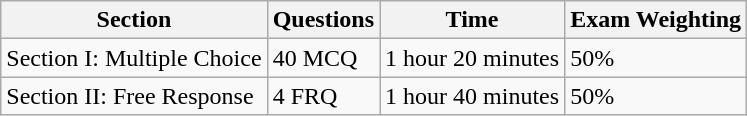<table class="wikitable">
<tr>
<th>Section</th>
<th>Questions</th>
<th>Time</th>
<th>Exam Weighting</th>
</tr>
<tr>
<td>Section I: Multiple Choice</td>
<td>40 MCQ</td>
<td>1 hour 20 minutes</td>
<td>50%</td>
</tr>
<tr>
<td>Section II: Free Response</td>
<td>4 FRQ</td>
<td>1 hour 40 minutes</td>
<td>50%</td>
</tr>
</table>
